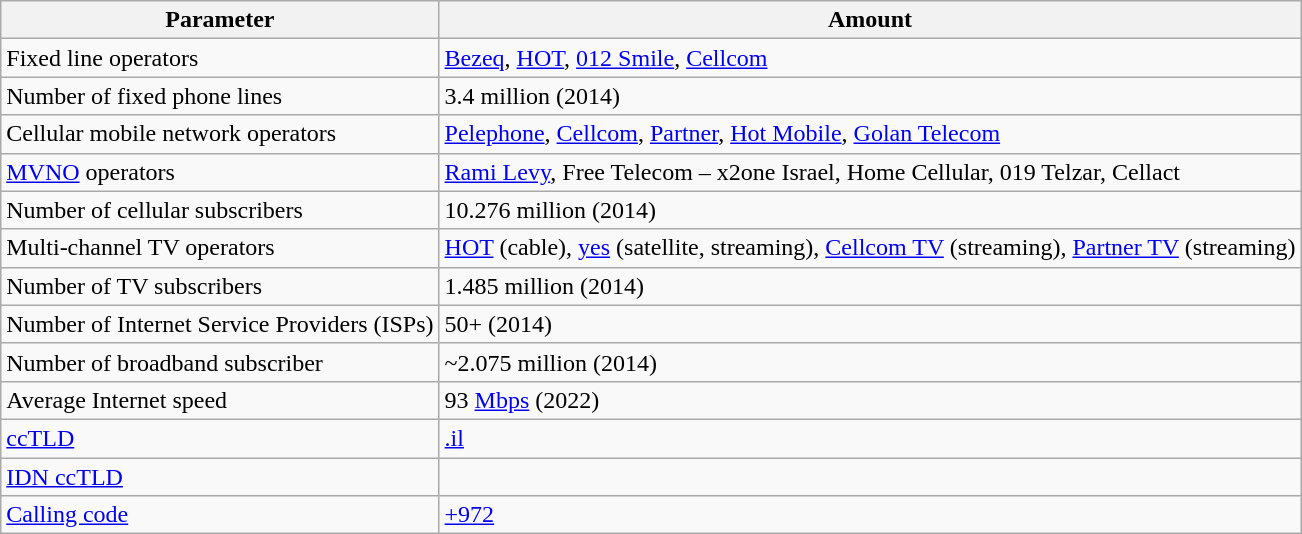<table class="wikitable">
<tr>
<th>Parameter</th>
<th>Amount</th>
</tr>
<tr>
<td>Fixed line operators</td>
<td><a href='#'>Bezeq</a>, <a href='#'>HOT</a>, <a href='#'>012 Smile</a>, <a href='#'>Cellcom</a></td>
</tr>
<tr>
<td>Number of fixed phone lines</td>
<td>3.4 million (2014)</td>
</tr>
<tr>
<td>Cellular mobile network operators</td>
<td><a href='#'>Pelephone</a>, <a href='#'>Cellcom</a>, <a href='#'>Partner</a>, <a href='#'>Hot Mobile</a>, <a href='#'>Golan Telecom</a></td>
</tr>
<tr>
<td><a href='#'>MVNO</a> operators</td>
<td><a href='#'>Rami Levy</a>, Free Telecom – x2one Israel, Home Cellular, 019 Telzar, Cellact</td>
</tr>
<tr>
<td>Number of cellular subscribers</td>
<td>10.276 million (2014)</td>
</tr>
<tr>
<td>Multi-channel TV operators</td>
<td><a href='#'>HOT</a> (cable), <a href='#'>yes</a> (satellite, streaming), <a href='#'>Cellcom TV</a> (streaming), <a href='#'>Partner TV</a> (streaming)</td>
</tr>
<tr>
<td>Number of TV subscribers</td>
<td>1.485 million (2014)</td>
</tr>
<tr>
<td>Number of Internet Service Providers (ISPs)</td>
<td>50+ (2014)</td>
</tr>
<tr>
<td>Number of broadband subscriber</td>
<td>~2.075 million (2014)</td>
</tr>
<tr>
<td>Average Internet speed</td>
<td>93 <a href='#'>Mbps</a> (2022)</td>
</tr>
<tr>
<td><a href='#'>ccTLD</a></td>
<td><a href='#'>.il</a></td>
</tr>
<tr>
<td><a href='#'>IDN ccTLD</a></td>
<td></td>
</tr>
<tr>
<td><a href='#'>Calling code</a></td>
<td><a href='#'>+972</a></td>
</tr>
</table>
